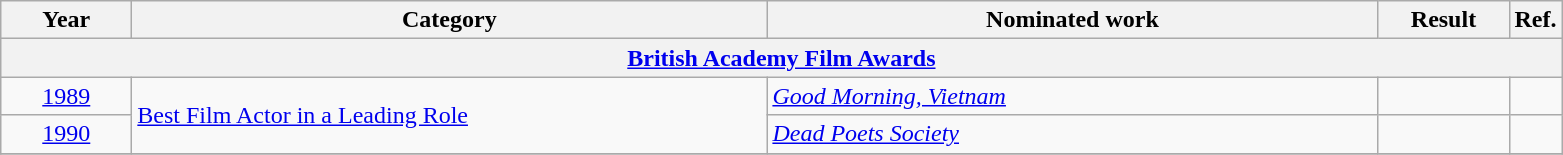<table class=wikitable>
<tr>
<th scope="col" style="width:5em;">Year</th>
<th scope="col" style="width:26em;">Category</th>
<th scope="col" style="width:25em;">Nominated work</th>
<th scope="col" style="width:5em;">Result</th>
<th>Ref.</th>
</tr>
<tr>
<th colspan=5><a href='#'>British Academy Film Awards</a></th>
</tr>
<tr>
<td style="text-align:center;"><a href='#'>1989</a></td>
<td rowspan=2><a href='#'>Best Film Actor in a Leading Role</a></td>
<td><em><a href='#'>Good Morning, Vietnam</a></em></td>
<td></td>
<td style="text-align:center;"></td>
</tr>
<tr>
<td style="text-align:center;"><a href='#'>1990</a></td>
<td><em><a href='#'>Dead Poets Society</a></em></td>
<td></td>
<td style="text-align:center;"></td>
</tr>
<tr>
</tr>
</table>
